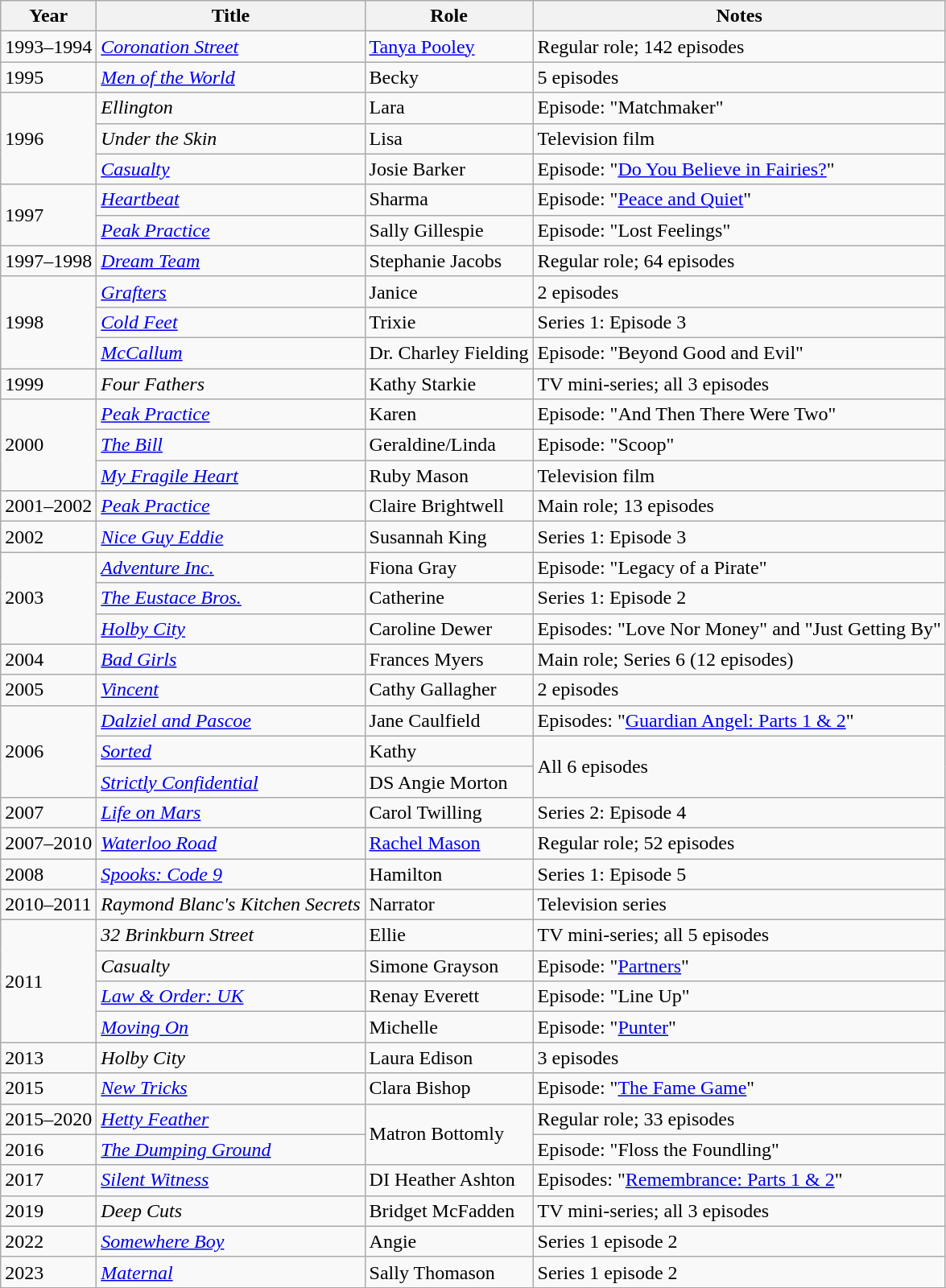<table class="wikitable sortable">
<tr>
<th>Year</th>
<th>Title</th>
<th>Role</th>
<th class="unsortable">Notes</th>
</tr>
<tr>
<td>1993–1994</td>
<td><em><a href='#'>Coronation Street</a></em></td>
<td><a href='#'>Tanya Pooley</a></td>
<td>Regular role; 142 episodes</td>
</tr>
<tr>
<td>1995</td>
<td><em><a href='#'>Men of the World</a></em></td>
<td>Becky</td>
<td>5 episodes</td>
</tr>
<tr>
<td rowspan="3">1996</td>
<td><em>Ellington</em></td>
<td>Lara</td>
<td>Episode: "Matchmaker"</td>
</tr>
<tr>
<td><em>Under the Skin</em></td>
<td>Lisa</td>
<td>Television film</td>
</tr>
<tr>
<td><em><a href='#'>Casualty</a></em></td>
<td>Josie Barker</td>
<td>Episode: "<a href='#'>Do You Believe in Fairies?</a>"</td>
</tr>
<tr>
<td rowspan="2">1997</td>
<td><em><a href='#'>Heartbeat</a></em></td>
<td>Sharma</td>
<td>Episode: "<a href='#'>Peace and Quiet</a>"</td>
</tr>
<tr>
<td><em><a href='#'>Peak Practice</a></em></td>
<td>Sally Gillespie</td>
<td>Episode: "Lost Feelings"</td>
</tr>
<tr>
<td>1997–1998</td>
<td><em><a href='#'>Dream Team</a></em></td>
<td>Stephanie Jacobs</td>
<td>Regular role; 64 episodes</td>
</tr>
<tr>
<td rowspan="3">1998</td>
<td><em><a href='#'>Grafters</a></em></td>
<td>Janice</td>
<td>2 episodes</td>
</tr>
<tr>
<td><em><a href='#'>Cold Feet</a></em></td>
<td>Trixie</td>
<td>Series 1: Episode 3</td>
</tr>
<tr>
<td><em><a href='#'>McCallum</a></em></td>
<td>Dr. Charley Fielding</td>
<td>Episode: "Beyond Good and Evil"</td>
</tr>
<tr>
<td>1999</td>
<td><em>Four Fathers</em></td>
<td>Kathy Starkie</td>
<td>TV mini-series; all 3 episodes</td>
</tr>
<tr>
<td rowspan="3">2000</td>
<td><em><a href='#'>Peak Practice</a></em></td>
<td>Karen</td>
<td>Episode: "And Then There Were Two"</td>
</tr>
<tr>
<td><em><a href='#'>The Bill</a></em></td>
<td>Geraldine/Linda</td>
<td>Episode: "Scoop"</td>
</tr>
<tr>
<td><em><a href='#'>My Fragile Heart</a></em></td>
<td>Ruby Mason</td>
<td>Television film</td>
</tr>
<tr>
<td>2001–2002</td>
<td><em><a href='#'>Peak Practice</a></em></td>
<td>Claire Brightwell</td>
<td>Main role; 13 episodes</td>
</tr>
<tr>
<td>2002</td>
<td><em><a href='#'>Nice Guy Eddie</a></em></td>
<td>Susannah King</td>
<td>Series 1: Episode 3</td>
</tr>
<tr>
<td rowspan="3">2003</td>
<td><em><a href='#'>Adventure Inc.</a></em></td>
<td>Fiona Gray</td>
<td>Episode: "Legacy of a Pirate"</td>
</tr>
<tr>
<td><em><a href='#'>The Eustace Bros.</a></em></td>
<td>Catherine</td>
<td>Series 1: Episode 2</td>
</tr>
<tr>
<td><em><a href='#'>Holby City</a></em></td>
<td>Caroline Dewer</td>
<td>Episodes: "Love Nor Money" and "Just Getting By"</td>
</tr>
<tr>
<td>2004</td>
<td><em><a href='#'>Bad Girls</a></em></td>
<td>Frances Myers</td>
<td>Main role; Series 6 (12 episodes)</td>
</tr>
<tr>
<td>2005</td>
<td><em><a href='#'>Vincent</a></em></td>
<td>Cathy Gallagher</td>
<td>2 episodes</td>
</tr>
<tr>
<td rowspan="3">2006</td>
<td><em><a href='#'>Dalziel and Pascoe</a></em></td>
<td>Jane Caulfield</td>
<td>Episodes: "<a href='#'>Guardian Angel: Parts 1 & 2</a>"</td>
</tr>
<tr>
<td><em><a href='#'>Sorted</a></em></td>
<td>Kathy</td>
<td rowspan="2">All 6 episodes</td>
</tr>
<tr>
<td><em><a href='#'>Strictly Confidential</a></em></td>
<td>DS Angie Morton</td>
</tr>
<tr>
<td>2007</td>
<td><em><a href='#'>Life on Mars</a></em></td>
<td>Carol Twilling</td>
<td>Series 2: Episode 4</td>
</tr>
<tr>
<td>2007–2010</td>
<td><em><a href='#'>Waterloo Road</a></em></td>
<td><a href='#'>Rachel Mason</a></td>
<td>Regular role; 52 episodes</td>
</tr>
<tr>
<td>2008</td>
<td><em><a href='#'>Spooks: Code 9</a></em></td>
<td>Hamilton</td>
<td>Series 1: Episode 5</td>
</tr>
<tr>
<td>2010–2011</td>
<td><em>Raymond Blanc's Kitchen Secrets</em></td>
<td>Narrator</td>
<td>Television series</td>
</tr>
<tr>
<td rowspan="4">2011</td>
<td><em>32 Brinkburn Street</em></td>
<td>Ellie</td>
<td>TV mini-series; all 5 episodes</td>
</tr>
<tr>
<td><em>Casualty</em></td>
<td>Simone Grayson</td>
<td>Episode: "<a href='#'>Partners</a>"</td>
</tr>
<tr>
<td><em><a href='#'>Law & Order: UK</a></em></td>
<td>Renay Everett</td>
<td>Episode: "Line Up"</td>
</tr>
<tr>
<td><em><a href='#'>Moving On</a></em></td>
<td>Michelle</td>
<td>Episode: "<a href='#'>Punter</a>"</td>
</tr>
<tr>
<td>2013</td>
<td><em>Holby City</em></td>
<td>Laura Edison</td>
<td>3 episodes</td>
</tr>
<tr>
<td>2015</td>
<td><em><a href='#'>New Tricks</a></em></td>
<td>Clara Bishop</td>
<td>Episode: "<a href='#'>The Fame Game</a>"</td>
</tr>
<tr>
<td>2015–2020</td>
<td><em><a href='#'>Hetty Feather</a></em></td>
<td rowspan="2">Matron Bottomly</td>
<td>Regular role; 33 episodes</td>
</tr>
<tr>
<td>2016</td>
<td><em><a href='#'>The Dumping Ground</a></em></td>
<td>Episode: "Floss the Foundling"</td>
</tr>
<tr>
<td>2017</td>
<td><em><a href='#'>Silent Witness</a></em></td>
<td>DI Heather Ashton</td>
<td>Episodes: "<a href='#'>Remembrance: Parts 1 & 2</a>"</td>
</tr>
<tr>
<td>2019</td>
<td><em>Deep Cuts</em></td>
<td>Bridget McFadden</td>
<td>TV mini-series; all 3 episodes</td>
</tr>
<tr>
<td>2022</td>
<td><em><a href='#'>Somewhere Boy</a></em></td>
<td>Angie</td>
<td>Series 1 episode 2</td>
</tr>
<tr>
<td>2023</td>
<td><em><a href='#'>Maternal</a></em></td>
<td>Sally Thomason</td>
<td>Series 1 episode 2</td>
</tr>
<tr>
</tr>
</table>
